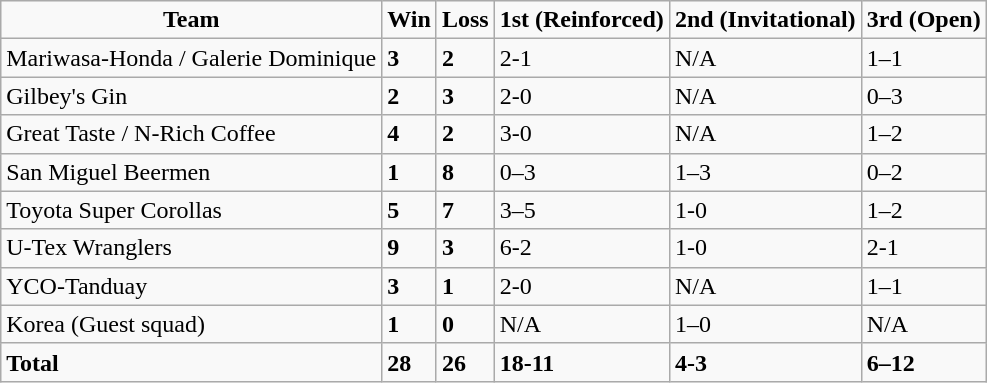<table class=wikitable sortable>
<tr align=center>
<td><strong>Team</strong></td>
<td><strong>Win</strong></td>
<td><strong>Loss</strong></td>
<td><strong>1st (Reinforced)</strong></td>
<td><strong>2nd (Invitational)</strong></td>
<td><strong>3rd (Open)</strong></td>
</tr>
<tr>
<td>Mariwasa-Honda / Galerie Dominique</td>
<td><strong>3</strong></td>
<td><strong>2</strong></td>
<td>2-1</td>
<td>N/A</td>
<td>1–1</td>
</tr>
<tr>
<td>Gilbey's Gin</td>
<td><strong>2</strong></td>
<td><strong>3</strong></td>
<td>2-0</td>
<td>N/A</td>
<td>0–3</td>
</tr>
<tr>
<td>Great Taste / N-Rich Coffee</td>
<td><strong>4</strong></td>
<td><strong>2</strong></td>
<td>3-0</td>
<td>N/A</td>
<td>1–2</td>
</tr>
<tr>
<td>San Miguel Beermen</td>
<td><strong>1</strong></td>
<td><strong>8</strong></td>
<td>0–3</td>
<td>1–3</td>
<td>0–2</td>
</tr>
<tr>
<td>Toyota Super Corollas</td>
<td><strong>5</strong></td>
<td><strong>7</strong></td>
<td>3–5</td>
<td>1-0</td>
<td>1–2</td>
</tr>
<tr>
<td>U-Tex Wranglers</td>
<td><strong>9</strong></td>
<td><strong>3</strong></td>
<td>6-2</td>
<td>1-0</td>
<td>2-1</td>
</tr>
<tr>
<td>YCO-Tanduay</td>
<td><strong>3</strong></td>
<td><strong>1</strong></td>
<td>2-0</td>
<td>N/A</td>
<td>1–1</td>
</tr>
<tr>
<td>Korea (Guest squad)</td>
<td><strong>1</strong></td>
<td><strong>0</strong></td>
<td>N/A</td>
<td>1–0</td>
<td>N/A</td>
</tr>
<tr>
<td><strong>Total</strong></td>
<td><strong>28</strong></td>
<td><strong>26</strong></td>
<td><strong>18-11</strong></td>
<td><strong>4-3</strong></td>
<td><strong>6–12</strong></td>
</tr>
</table>
